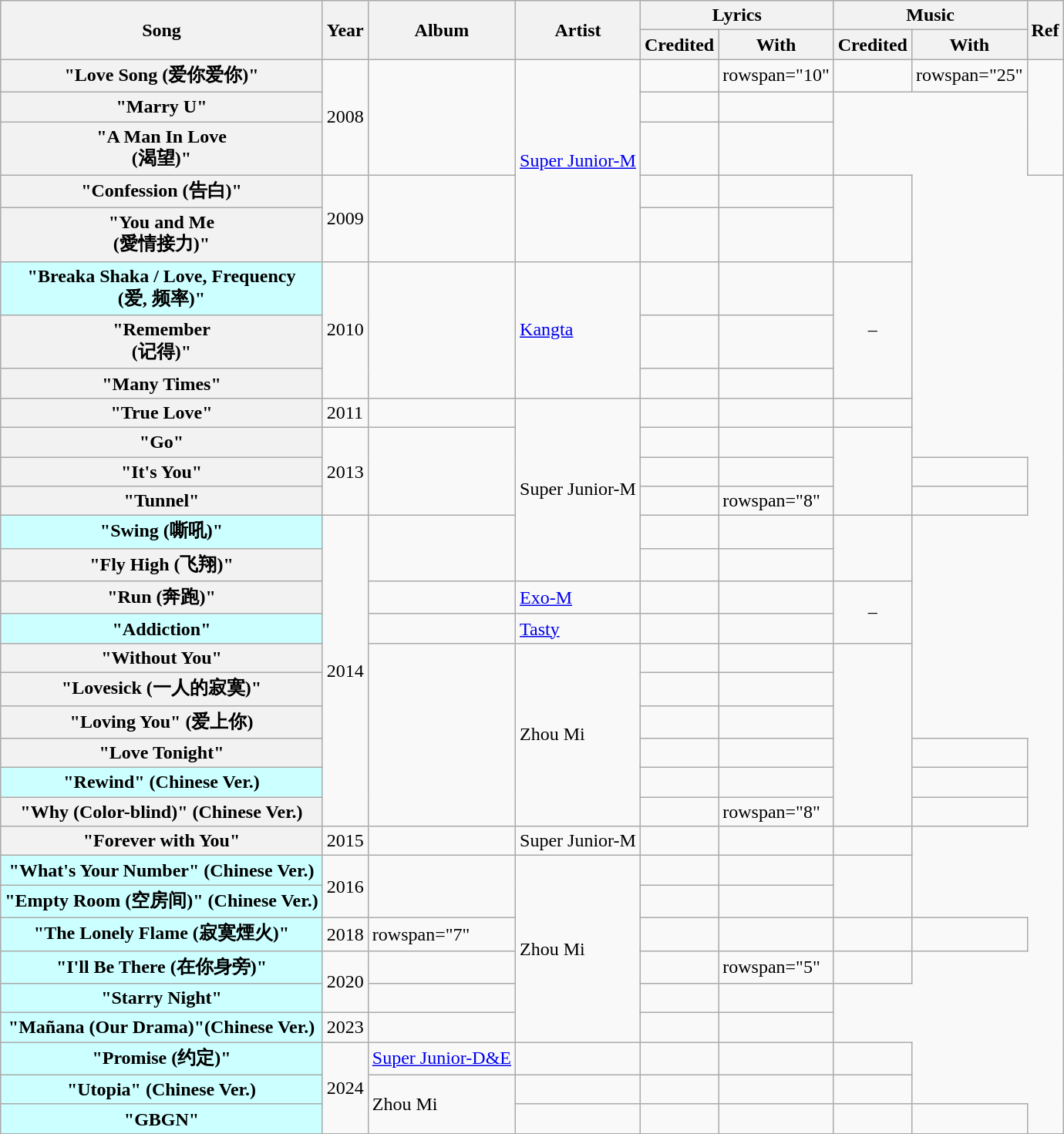<table class="wikitable plainrowheaders sortable">
<tr>
<th rowspan="2">Song</th>
<th rowspan="2">Year</th>
<th rowspan="2">Album</th>
<th rowspan="2">Artist</th>
<th colspan="2">Lyrics</th>
<th colspan="2">Music</th>
<th rowspan="2">Ref</th>
</tr>
<tr>
<th>Credited</th>
<th>With</th>
<th>Credited</th>
<th>With</th>
</tr>
<tr>
<th scope="row">"Love Song (爱你爱你)"</th>
<td rowspan="3">2008</td>
<td rowspan="3"></td>
<td rowspan="5"><a href='#'>Super Junior-M</a></td>
<td></td>
<td>rowspan="10" </td>
<td></td>
<td>rowspan="25" </td>
<td rowspan="3"></td>
</tr>
<tr>
<th scope="row">"Marry U" </th>
<td></td>
<td></td>
</tr>
<tr>
<th scope="row">"A Man In Love<br>(渴望)" </th>
<td></td>
<td></td>
</tr>
<tr>
<th scope="row">"Confession (告白)"</th>
<td rowspan="2">2009</td>
<td rowspan="2"></td>
<td></td>
<td></td>
<td rowspan="2"></td>
</tr>
<tr>
<th scope="row">"You and Me<br>(愛情接力)"</th>
<td></td>
<td></td>
</tr>
<tr>
<th scope="row" style="background-color:#CCFFFF">"Breaka Shaka / Love, Frequency<br>(爱, 频率)"</th>
<td rowspan="3">2010</td>
<td rowspan="3"></td>
<td rowspan="3"><a href='#'>Kangta</a></td>
<td></td>
<td></td>
<td rowspan="3" style="text-align:center">–</td>
</tr>
<tr>
<th scope="row">"Remember<br>(记得)"</th>
<td></td>
<td></td>
</tr>
<tr>
<th scope="row">"Many Times"</th>
<td></td>
<td></td>
</tr>
<tr>
<th scope="row">"True Love"</th>
<td>2011</td>
<td></td>
<td rowspan="6">Super Junior-M</td>
<td></td>
<td></td>
<td rowspan="1"></td>
</tr>
<tr>
<th scope="row">"Go"</th>
<td rowspan="3">2013</td>
<td rowspan="3"></td>
<td></td>
<td></td>
<td rowspan="3"></td>
</tr>
<tr>
<th scope="row">"It's You"</th>
<td></td>
<td></td>
<td></td>
</tr>
<tr>
<th scope="row">"Tunnel"</th>
<td></td>
<td>rowspan="8" </td>
<td></td>
</tr>
<tr>
<th scope="row" style="background-color:#CCFFFF">"Swing (嘶吼)"</th>
<td rowspan="10">2014</td>
<td rowspan="2"></td>
<td></td>
<td></td>
<td rowspan="2"></td>
</tr>
<tr>
<th scope="row">"Fly High (飞翔)"</th>
<td></td>
<td></td>
</tr>
<tr>
<th scope="row">"Run (奔跑)"</th>
<td></td>
<td><a href='#'>Exo-M</a></td>
<td></td>
<td></td>
<td rowspan="2" style="text-align:center">–</td>
</tr>
<tr>
<th scope="row" style="background-color:#CCFFFF">"Addiction"</th>
<td></td>
<td><a href='#'>Tasty</a></td>
<td></td>
<td></td>
</tr>
<tr>
<th scope="row">"Without You"</th>
<td rowspan="6"></td>
<td rowspan="6">Zhou Mi</td>
<td></td>
<td></td>
<td rowspan="6"></td>
</tr>
<tr>
<th scope="row">"Lovesick (一人的寂寞)"</th>
<td></td>
<td></td>
</tr>
<tr>
<th scope="row">"Loving You" (爱上你) <br></th>
<td></td>
<td></td>
</tr>
<tr>
<th scope="row">"Love Tonight"<br></th>
<td></td>
<td></td>
<td></td>
</tr>
<tr>
<th scope="row" style="background-color:#CCFFFF">"Rewind" (Chinese Ver.) <br></th>
<td></td>
<td></td>
<td></td>
</tr>
<tr>
<th scope="row">"Why (Color-blind)" (Chinese Ver.)</th>
<td></td>
<td>rowspan="8" </td>
<td></td>
</tr>
<tr>
<th scope="row">"Forever with You"</th>
<td>2015</td>
<td></td>
<td>Super Junior-M</td>
<td></td>
<td></td>
<td></td>
</tr>
<tr>
<th scope="row" style="background-color:#CCFFFF">"What's Your Number" (Chinese Ver.)</th>
<td rowspan="2">2016</td>
<td rowspan="2"></td>
<td rowspan="6">Zhou Mi</td>
<td></td>
<td></td>
<td rowspan="2"></td>
</tr>
<tr>
<th scope="row" style="background-color:#CCFFFF">"Empty Room (空房间)" (Chinese Ver.)</th>
<td></td>
<td></td>
</tr>
<tr>
<th scope="row" style="background-color:#CCFFFF">"The Lonely Flame (寂寞煙火)"</th>
<td>2018</td>
<td>rowspan="7" </td>
<td></td>
<td></td>
<td></td>
<td></td>
</tr>
<tr>
<th scope="row" style="background-color:#CCFFFF">"I'll Be There (在你身旁)" <br></th>
<td rowspan="2">2020</td>
<td></td>
<td></td>
<td>rowspan="5" </td>
<td></td>
</tr>
<tr>
<th scope="row" style="background-color:#CCFFFF">"Starry Night" <br></th>
<td></td>
<td></td>
<td></td>
</tr>
<tr>
<th scope="row" style="background-color:#CCFFFF">"Mañana (Our Drama)"(Chinese Ver.) <br></th>
<td rowspan="1">2023</td>
<td></td>
<td></td>
<td></td>
</tr>
<tr>
<th scope="row" style="background-color:#CCFFFF">"Promise (约定)" <br></th>
<td rowspan="3">2024</td>
<td><a href='#'>Super Junior-D&E</a></td>
<td></td>
<td></td>
<td></td>
<td></td>
</tr>
<tr>
<th scope="row" style="background-color:#CCFFFF">"Utopia" (Chinese Ver.) <br></th>
<td rowspan="2">Zhou Mi</td>
<td></td>
<td></td>
<td></td>
<td></td>
</tr>
<tr>
<th scope="row" style="background-color:#CCFFFF">"GBGN" <br></th>
<td></td>
<td></td>
<td></td>
<td></td>
<td></td>
</tr>
</table>
